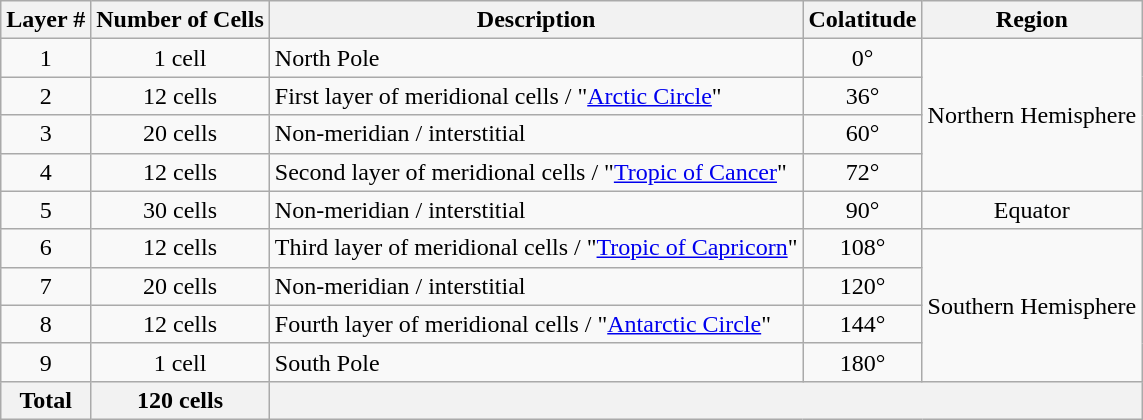<table class="wikitable">
<tr>
<th>Layer #</th>
<th>Number of Cells</th>
<th>Description</th>
<th>Colatitude</th>
<th>Region</th>
</tr>
<tr>
<td style="text-align: center">1</td>
<td style="text-align: center">1 cell</td>
<td>North Pole</td>
<td style="text-align: center">0°</td>
<td rowspan="4">Northern Hemisphere</td>
</tr>
<tr>
<td style="text-align: center">2</td>
<td style="text-align: center">12 cells</td>
<td>First layer of meridional cells / "<a href='#'>Arctic Circle</a>"</td>
<td style="text-align: center">36°</td>
</tr>
<tr>
<td style="text-align: center">3</td>
<td style="text-align: center">20 cells</td>
<td>Non-meridian / interstitial</td>
<td style="text-align: center">60°</td>
</tr>
<tr>
<td style="text-align: center">4</td>
<td style="text-align: center">12 cells</td>
<td>Second layer of meridional cells / "<a href='#'>Tropic of Cancer</a>"</td>
<td style="text-align: center">72°</td>
</tr>
<tr>
<td style="text-align: center">5</td>
<td style="text-align: center">30 cells</td>
<td>Non-meridian / interstitial</td>
<td style="text-align: center">90°</td>
<td style="text-align: center">Equator</td>
</tr>
<tr>
<td style="text-align: center">6</td>
<td style="text-align: center">12 cells</td>
<td>Third layer of meridional cells / "<a href='#'>Tropic of Capricorn</a>"</td>
<td style="text-align: center">108°</td>
<td rowspan="4">Southern Hemisphere</td>
</tr>
<tr>
<td style="text-align: center">7</td>
<td style="text-align: center">20 cells</td>
<td>Non-meridian / interstitial</td>
<td style="text-align: center">120°</td>
</tr>
<tr>
<td style="text-align: center">8</td>
<td style="text-align: center">12 cells</td>
<td>Fourth layer of meridional cells / "<a href='#'>Antarctic Circle</a>"</td>
<td style="text-align: center">144°</td>
</tr>
<tr>
<td style="text-align: center">9</td>
<td style="text-align: center">1 cell</td>
<td>South Pole</td>
<td style="text-align: center">180°</td>
</tr>
<tr>
<th>Total</th>
<th>120 cells</th>
<th colspan="3"></th>
</tr>
</table>
